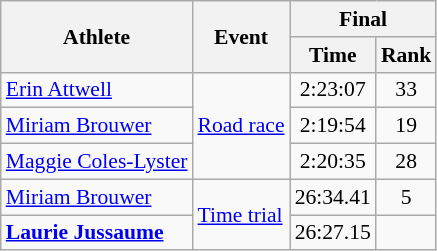<table class="wikitable" style="font-size:90%">
<tr>
<th rowspan=2>Athlete</th>
<th rowspan=2>Event</th>
<th colspan=2>Final</th>
</tr>
<tr>
<th>Time</th>
<th>Rank</th>
</tr>
<tr align=center>
<td align=left><a href='#'>Erin Attwell</a></td>
<td align=left rowspan=3><a href='#'>Road race</a></td>
<td>2:23:07</td>
<td>33</td>
</tr>
<tr align=center>
<td align=left><a href='#'>Miriam Brouwer</a></td>
<td>2:19:54</td>
<td>19</td>
</tr>
<tr align=center>
<td align=left><a href='#'>Maggie Coles-Lyster</a></td>
<td>2:20:35</td>
<td>28</td>
</tr>
<tr align=center>
<td align=left><a href='#'>Miriam Brouwer</a></td>
<td align=left rowspan=2><a href='#'>Time trial</a></td>
<td>26:34.41</td>
<td>5</td>
</tr>
<tr align=center>
<td align=left><strong><a href='#'>Laurie Jussaume</a></strong></td>
<td>26:27.15</td>
<td></td>
</tr>
</table>
